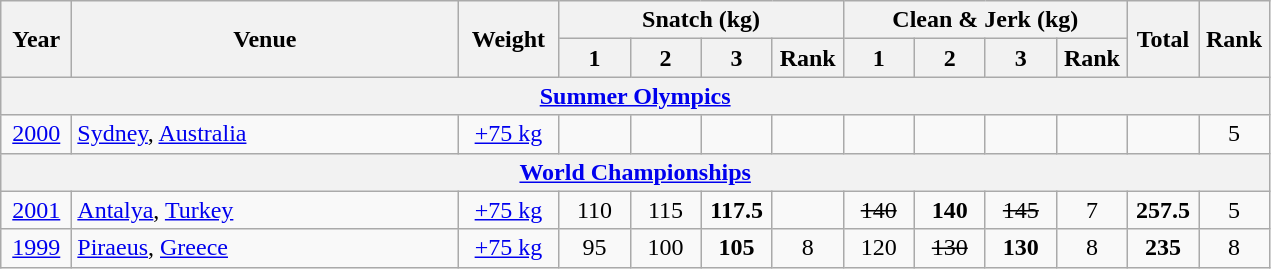<table class = "wikitable" style="text-align:center;">
<tr>
<th rowspan=2 width=40>Year</th>
<th rowspan=2 width=250>Venue</th>
<th rowspan=2 width=60>Weight</th>
<th colspan=4>Snatch (kg)</th>
<th colspan=4>Clean & Jerk (kg)</th>
<th rowspan=2 width=40>Total</th>
<th rowspan=2 width=40>Rank</th>
</tr>
<tr>
<th width=40>1</th>
<th width=40>2</th>
<th width=40>3</th>
<th width=40>Rank</th>
<th width=40>1</th>
<th width=40>2</th>
<th width=40>3</th>
<th width=40>Rank</th>
</tr>
<tr>
<th colspan=13><a href='#'>Summer Olympics</a></th>
</tr>
<tr>
<td><a href='#'>2000</a></td>
<td align=left> <a href='#'>Sydney</a>, <a href='#'>Australia</a></td>
<td><a href='#'>+75 kg</a></td>
<td></td>
<td></td>
<td></td>
<td></td>
<td></td>
<td></td>
<td></td>
<td></td>
<td></td>
<td>5</td>
</tr>
<tr>
<th colspan=13><a href='#'>World Championships</a></th>
</tr>
<tr>
<td><a href='#'>2001</a></td>
<td align=left> <a href='#'>Antalya</a>, <a href='#'>Turkey</a></td>
<td><a href='#'>+75 kg</a></td>
<td>110</td>
<td>115</td>
<td><strong>117.5</strong></td>
<td></td>
<td><s>140</s></td>
<td><strong>140</strong></td>
<td><s>145</s></td>
<td>7</td>
<td><strong>257.5</strong></td>
<td>5</td>
</tr>
<tr>
<td><a href='#'>1999</a></td>
<td align=left> <a href='#'>Piraeus</a>, <a href='#'>Greece</a></td>
<td><a href='#'>+75 kg</a></td>
<td>95</td>
<td>100</td>
<td><strong>105</strong></td>
<td>8</td>
<td>120</td>
<td><s>130</s></td>
<td><strong>130</strong></td>
<td>8</td>
<td><strong>235</strong></td>
<td>8</td>
</tr>
</table>
